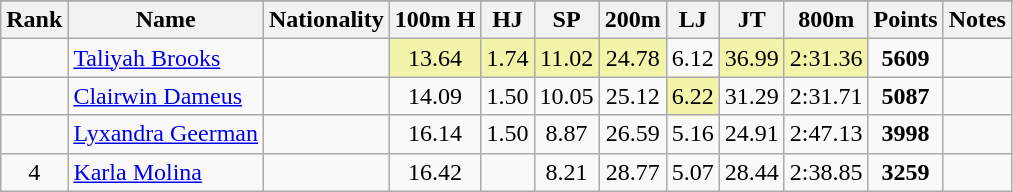<table class="wikitable sortable" style="text-align:center">
<tr>
</tr>
<tr>
<th>Rank</th>
<th>Name</th>
<th>Nationality</th>
<th>100m H</th>
<th>HJ</th>
<th>SP</th>
<th>200m</th>
<th>LJ</th>
<th>JT</th>
<th>800m</th>
<th>Points</th>
<th>Notes</th>
</tr>
<tr>
<td></td>
<td align=left><a href='#'>Taliyah Brooks</a></td>
<td align=left></td>
<td bgcolor=#F2F5A9>13.64</td>
<td bgcolor=#F2F5A9>1.74</td>
<td bgcolor=#F2F5A9>11.02</td>
<td bgcolor=#F2F5A9>24.78</td>
<td>6.12</td>
<td bgcolor=#F2F5A9>36.99</td>
<td bgcolor=#F2F5A9>2:31.36</td>
<td><strong>5609</strong></td>
<td></td>
</tr>
<tr>
<td></td>
<td align=left><a href='#'>Clairwin Dameus</a></td>
<td align=left></td>
<td>14.09</td>
<td>1.50</td>
<td>10.05</td>
<td>25.12</td>
<td bgcolor=#F2F5A9>6.22</td>
<td>31.29</td>
<td>2:31.71</td>
<td><strong>5087</strong></td>
<td></td>
</tr>
<tr>
<td></td>
<td align=left><a href='#'>Lyxandra Geerman</a></td>
<td align=left></td>
<td>16.14</td>
<td>1.50</td>
<td>8.87</td>
<td>26.59</td>
<td>5.16</td>
<td>24.91</td>
<td>2:47.13</td>
<td><strong>3998</strong></td>
<td></td>
</tr>
<tr>
<td>4</td>
<td align=left><a href='#'>Karla Molina</a></td>
<td align=left></td>
<td>16.42</td>
<td></td>
<td>8.21</td>
<td>28.77</td>
<td>5.07</td>
<td>28.44</td>
<td>2:38.85</td>
<td><strong>3259</strong></td>
<td></td>
</tr>
</table>
